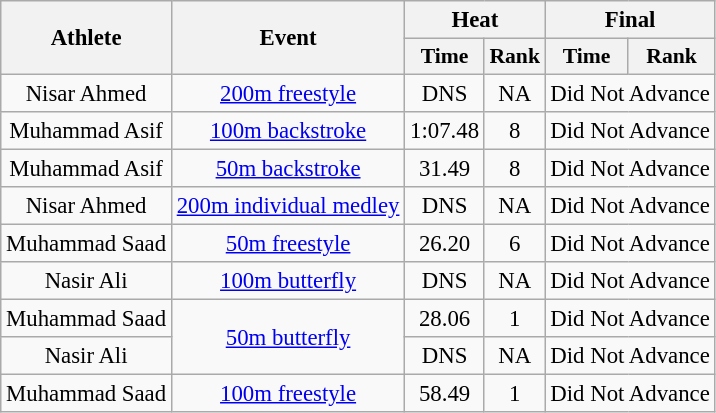<table class=wikitable style=font-size:95%>
<tr>
<th rowspan=2>Athlete</th>
<th rowspan=2>Event</th>
<th colspan=2>Heat</th>
<th colspan=2>Final</th>
</tr>
<tr style=font-size:95%>
<th>Time</th>
<th>Rank</th>
<th>Time</th>
<th>Rank</th>
</tr>
<tr style="text-align:center;">
<td>Nisar Ahmed</td>
<td style="text-align:center;"><a href='#'>200m freestyle</a></td>
<td>DNS</td>
<td>NA</td>
<td style="text-align:center;" colspan=2>Did Not Advance</td>
</tr>
<tr style="text-align:center;">
<td>Muhammad Asif</td>
<td style="text-align:center;"><a href='#'>100m backstroke</a></td>
<td>1:07.48</td>
<td>8</td>
<td style="text-align:center;" colspan=2>Did Not Advance</td>
</tr>
<tr style="text-align:center;">
<td>Muhammad Asif</td>
<td style="text-align:center;"><a href='#'>50m backstroke</a></td>
<td>31.49</td>
<td>8</td>
<td style="text-align:center;" colspan=2>Did Not Advance</td>
</tr>
<tr style="text-align:center;">
<td>Nisar Ahmed</td>
<td style="text-align:center;"><a href='#'>200m individual medley</a></td>
<td>DNS</td>
<td>NA</td>
<td style="text-align:center;" colspan=2>Did Not Advance</td>
</tr>
<tr style="text-align:center;">
<td>Muhammad Saad</td>
<td style="text-align:center;"><a href='#'>50m freestyle</a></td>
<td>26.20</td>
<td>6</td>
<td style="text-align:center;" colspan=2>Did Not Advance</td>
</tr>
<tr style="text-align:center;">
<td>Nasir Ali</td>
<td style="text-align:center;"><a href='#'>100m butterfly</a></td>
<td>DNS</td>
<td>NA</td>
<td style="text-align:center;" colspan=2>Did Not Advance</td>
</tr>
<tr style="text-align:center;">
<td>Muhammad Saad</td>
<td style="text-align:center;" rowspan=2><a href='#'>50m butterfly</a></td>
<td>28.06</td>
<td>1</td>
<td style="text-align:center;" colspan=2>Did Not Advance</td>
</tr>
<tr style="text-align:center;">
<td>Nasir Ali</td>
<td>DNS</td>
<td>NA</td>
<td style="text-align:center;" colspan=2>Did Not Advance</td>
</tr>
<tr style="text-align:center;">
<td>Muhammad Saad</td>
<td style="text-align:center;"><a href='#'>100m freestyle</a></td>
<td>58.49</td>
<td>1</td>
<td style="text-align:center;" colspan=2>Did Not Advance</td>
</tr>
</table>
